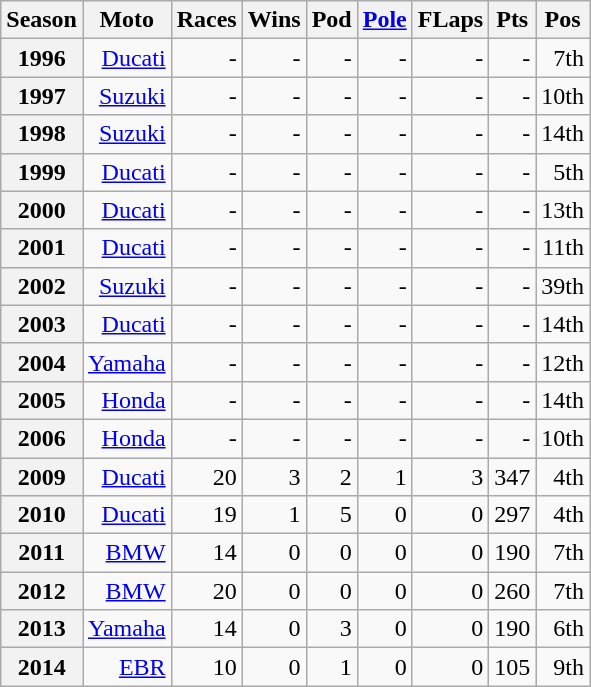<table class="wikitable" style="text-align:right;">
<tr>
<th>Season</th>
<th>Moto</th>
<th>Races</th>
<th>Wins</th>
<th Podiums>Pod</th>
<th><a href='#'>Pole</a></th>
<th Fastest Laps>FLaps</th>
<th Points>Pts</th>
<th Position>Pos</th>
</tr>
<tr>
<th>1996</th>
<td><a href='#'>Ducati</a></td>
<td>-</td>
<td>-</td>
<td>-</td>
<td>-</td>
<td>-</td>
<td>-</td>
<td>7th</td>
</tr>
<tr>
<th>1997</th>
<td><a href='#'>Suzuki</a></td>
<td>-</td>
<td>-</td>
<td>-</td>
<td>-</td>
<td>-</td>
<td>-</td>
<td>10th</td>
</tr>
<tr>
<th>1998</th>
<td><a href='#'>Suzuki</a></td>
<td>-</td>
<td>-</td>
<td>-</td>
<td>-</td>
<td>-</td>
<td>-</td>
<td>14th</td>
</tr>
<tr>
<th>1999</th>
<td><a href='#'>Ducati</a></td>
<td>-</td>
<td>-</td>
<td>-</td>
<td>-</td>
<td>-</td>
<td>-</td>
<td>5th</td>
</tr>
<tr>
<th>2000</th>
<td><a href='#'>Ducati</a></td>
<td>-</td>
<td>-</td>
<td>-</td>
<td>-</td>
<td>-</td>
<td>-</td>
<td>13th</td>
</tr>
<tr>
<th>2001</th>
<td><a href='#'>Ducati</a></td>
<td>-</td>
<td>-</td>
<td>-</td>
<td>-</td>
<td>-</td>
<td>-</td>
<td>11th</td>
</tr>
<tr>
<th>2002</th>
<td><a href='#'>Suzuki</a></td>
<td>-</td>
<td>-</td>
<td>-</td>
<td>-</td>
<td>-</td>
<td>-</td>
<td>39th</td>
</tr>
<tr>
<th>2003</th>
<td><a href='#'>Ducati</a></td>
<td>-</td>
<td>-</td>
<td>-</td>
<td>-</td>
<td>-</td>
<td>-</td>
<td>14th</td>
</tr>
<tr>
<th>2004</th>
<td><a href='#'>Yamaha</a></td>
<td>-</td>
<td>-</td>
<td>-</td>
<td>-</td>
<td>-</td>
<td>-</td>
<td>12th</td>
</tr>
<tr>
<th>2005</th>
<td><a href='#'>Honda</a></td>
<td>-</td>
<td>-</td>
<td>-</td>
<td>-</td>
<td>-</td>
<td>-</td>
<td>14th</td>
</tr>
<tr>
<th>2006</th>
<td><a href='#'>Honda</a></td>
<td>-</td>
<td>-</td>
<td>-</td>
<td>-</td>
<td>-</td>
<td>-</td>
<td>10th</td>
</tr>
<tr>
<th>2009</th>
<td><a href='#'>Ducati</a></td>
<td>20</td>
<td>3</td>
<td>2</td>
<td>1</td>
<td>3</td>
<td>347</td>
<td>4th</td>
</tr>
<tr>
<th>2010</th>
<td><a href='#'>Ducati</a></td>
<td>19</td>
<td>1</td>
<td>5</td>
<td>0</td>
<td>0</td>
<td>297</td>
<td>4th</td>
</tr>
<tr>
<th>2011</th>
<td><a href='#'>BMW</a></td>
<td>14</td>
<td>0</td>
<td>0</td>
<td>0</td>
<td>0</td>
<td>190</td>
<td>7th</td>
</tr>
<tr>
<th>2012</th>
<td><a href='#'>BMW</a></td>
<td>20</td>
<td>0</td>
<td>0</td>
<td>0</td>
<td>0</td>
<td>260</td>
<td>7th</td>
</tr>
<tr>
<th>2013</th>
<td><a href='#'>Yamaha</a></td>
<td>14</td>
<td>0</td>
<td>3</td>
<td>0</td>
<td>0</td>
<td>190</td>
<td>6th</td>
</tr>
<tr>
<th>2014</th>
<td><a href='#'>EBR</a></td>
<td>10</td>
<td>0</td>
<td>1</td>
<td>0</td>
<td>0</td>
<td>105</td>
<td>9th</td>
</tr>
</table>
